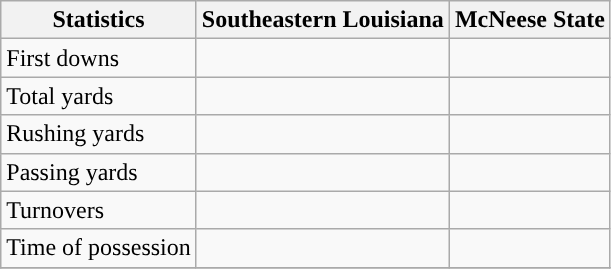<table class="wikitable">
<tr>
<th>Statistics</th>
<th>Southeastern Louisiana</th>
<th>McNeese State</th>
</tr>
<tr>
<td>First downs</td>
<td> </td>
<td> </td>
</tr>
<tr>
<td>Total yards</td>
<td> </td>
<td> </td>
</tr>
<tr>
<td>Rushing yards</td>
<td> </td>
<td> </td>
</tr>
<tr>
<td>Passing yards</td>
<td> </td>
<td> </td>
</tr>
<tr>
<td>Turnovers</td>
<td> </td>
<td> </td>
</tr>
<tr>
<td>Time of possession</td>
<td> </td>
<td> </td>
</tr>
<tr>
</tr>
</table>
